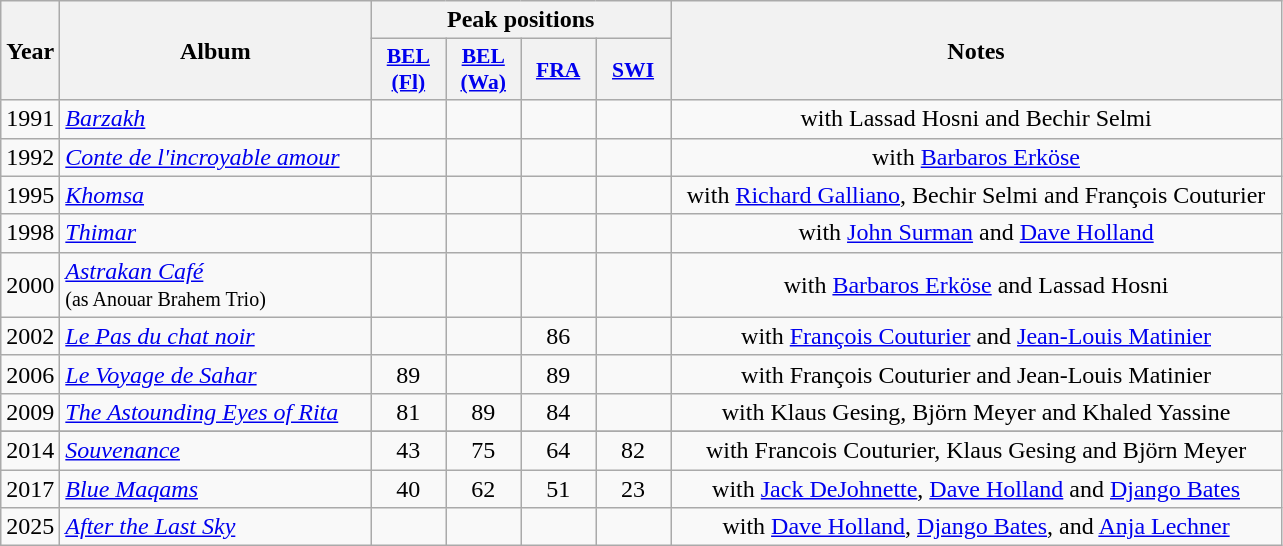<table class="wikitable">
<tr>
<th align="center" rowspan="2" width="10">Year</th>
<th align="center" rowspan="2" width="200">Album</th>
<th align="center" colspan="4" width="20">Peak positions</th>
<th align="center" rowspan="2" width="400">Notes</th>
</tr>
<tr>
<th scope="col" style="width:3em;font-size:90%;"><a href='#'>BEL <br>(Fl)</a><br></th>
<th scope="col" style="width:3em;font-size:90%;"><a href='#'>BEL <br>(Wa)</a><br></th>
<th scope="col" style="width:3em;font-size:90%;"><a href='#'>FRA</a><br></th>
<th scope="col" style="width:3em;font-size:90%;"><a href='#'>SWI</a><br></th>
</tr>
<tr>
<td style="text-align:center;">1991</td>
<td><em><a href='#'>Barzakh</a></em></td>
<td style="text-align:center;"></td>
<td style="text-align:center;"></td>
<td style="text-align:center;"></td>
<td style="text-align:center;"></td>
<td style="text-align:center;">with Lassad Hosni and Bechir Selmi</td>
</tr>
<tr>
<td style="text-align:center;">1992</td>
<td><em><a href='#'>Conte de l'incroyable amour</a></em></td>
<td style="text-align:center;"></td>
<td style="text-align:center;"></td>
<td style="text-align:center;"></td>
<td style="text-align:center;"></td>
<td style="text-align:center;">with <a href='#'>Barbaros Erköse</a></td>
</tr>
<tr>
<td style="text-align:center;">1995</td>
<td><em><a href='#'>Khomsa</a></em></td>
<td style="text-align:center;"></td>
<td style="text-align:center;"></td>
<td style="text-align:center;"></td>
<td style="text-align:center;"></td>
<td style="text-align:center;">with <a href='#'>Richard Galliano</a>, Bechir Selmi and François Couturier</td>
</tr>
<tr>
<td style="text-align:center;">1998</td>
<td><em><a href='#'>Thimar</a></em></td>
<td style="text-align:center;"></td>
<td style="text-align:center;"></td>
<td style="text-align:center;"></td>
<td style="text-align:center;"></td>
<td style="text-align:center;">with <a href='#'>John Surman</a> and <a href='#'>Dave Holland</a></td>
</tr>
<tr>
<td style="text-align:center;">2000</td>
<td><em><a href='#'>Astrakan Café</a></em><br><small>(as Anouar Brahem Trio)</small></td>
<td style="text-align:center;"></td>
<td style="text-align:center;"></td>
<td style="text-align:center;"></td>
<td style="text-align:center;"></td>
<td style="text-align:center;">with <a href='#'>Barbaros Erköse</a> and Lassad Hosni</td>
</tr>
<tr>
<td style="text-align:center;">2002</td>
<td><em><a href='#'>Le Pas du chat noir</a></em></td>
<td style="text-align:center;"></td>
<td style="text-align:center;"></td>
<td style="text-align:center;">86</td>
<td style="text-align:center;"></td>
<td style="text-align:center;">with <a href='#'>François Couturier</a> and <a href='#'>Jean-Louis Matinier</a></td>
</tr>
<tr>
<td style="text-align:center;">2006</td>
<td><em><a href='#'>Le Voyage de Sahar</a></em></td>
<td style="text-align:center;">89</td>
<td style="text-align:center;"></td>
<td style="text-align:center;">89</td>
<td style="text-align:center;"></td>
<td style="text-align:center;">with François Couturier and Jean-Louis Matinier</td>
</tr>
<tr>
<td style="text-align:center;">2009</td>
<td><em><a href='#'>The Astounding Eyes of Rita</a></em></td>
<td style="text-align:center;">81</td>
<td style="text-align:center;">89</td>
<td style="text-align:center;">84</td>
<td style="text-align:center;"></td>
<td style="text-align:center;">with Klaus Gesing, Björn Meyer and Khaled Yassine</td>
</tr>
<tr>
</tr>
<tr>
<td style="text-align:center;">2014</td>
<td><em><a href='#'>Souvenance</a></em></td>
<td style="text-align:center;">43</td>
<td style="text-align:center;">75</td>
<td style="text-align:center;">64</td>
<td style="text-align:center;">82</td>
<td style="text-align:center;">with Francois Couturier, Klaus Gesing and Björn Meyer</td>
</tr>
<tr>
<td>2017</td>
<td><em><a href='#'>Blue Maqams</a></em></td>
<td style="text-align:center;">40</td>
<td style="text-align:center;">62</td>
<td style="text-align:center;">51<br></td>
<td style="text-align:center;">23</td>
<td style="text-align:center;">with <a href='#'>Jack DeJohnette</a>, <a href='#'>Dave Holland</a> and <a href='#'>Django Bates</a></td>
</tr>
<tr>
<td>2025</td>
<td><em><a href='#'>After the Last Sky</a></em></td>
<td style="text-align:center;"></td>
<td style="text-align:center;"></td>
<td style="text-align:center;"></td>
<td style="text-align:center;"></td>
<td style="text-align:center;">with <a href='#'>Dave Holland</a>, <a href='#'>Django Bates</a>, and <a href='#'>Anja Lechner</a></td>
</tr>
</table>
